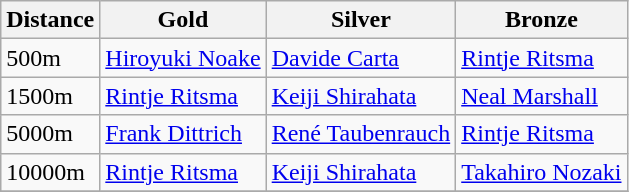<table class="wikitable">
<tr>
<th>Distance</th>
<th>Gold<br></th>
<th>Silver<br></th>
<th>Bronze<br></th>
</tr>
<tr>
<td>500m</td>
<td><a href='#'>Hiroyuki Noake</a></td>
<td><a href='#'>Davide Carta</a></td>
<td><a href='#'>Rintje Ritsma</a></td>
</tr>
<tr>
<td>1500m</td>
<td><a href='#'>Rintje Ritsma</a></td>
<td><a href='#'>Keiji Shirahata</a></td>
<td><a href='#'>Neal Marshall</a></td>
</tr>
<tr>
<td>5000m</td>
<td><a href='#'>Frank Dittrich</a></td>
<td><a href='#'>René Taubenrauch</a></td>
<td><a href='#'>Rintje Ritsma</a></td>
</tr>
<tr>
<td>10000m</td>
<td><a href='#'>Rintje Ritsma</a></td>
<td><a href='#'>Keiji Shirahata</a></td>
<td><a href='#'>Takahiro Nozaki</a></td>
</tr>
<tr>
</tr>
</table>
